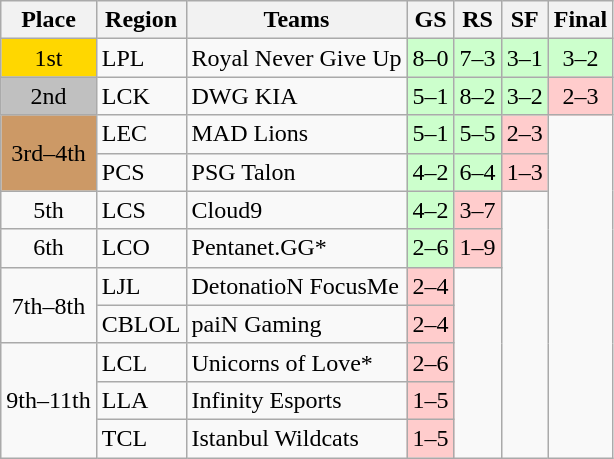<table class="wikitable" style="text-align:center; white-space:nowrap">
<tr>
<th>Place</th>
<th>Region</th>
<th>Teams</th>
<th title="Group stage">GS</th>
<th title="Rumble stage">RS</th>
<th title="Semifinals">SF</th>
<th>Final</th>
</tr>
<tr>
<td style="background-color: gold;">1st</td>
<td style="text-align: left;" title="League of Legends Pro League">LPL</td>
<td style="text-align: left;">Royal Never Give Up</td>
<td style="background-color:#cfc">8–0</td>
<td style="background-color:#cfc">7–3</td>
<td style="background-color:#cfc">3–1</td>
<td style="background-color:#cfc">3–2</td>
</tr>
<tr>
<td style="background-color: silver;">2nd</td>
<td style="text-align: left;" title="League of Legends Champions Korea">LCK</td>
<td style="text-align: left;">DWG KIA</td>
<td style="background-color:#cfc">5–1</td>
<td style="background-color:#cfc">8–2</td>
<td style="background-color:#cfc">3–2</td>
<td style="background-color:#fcc">2–3</td>
</tr>
<tr>
<td rowspan="2" style="background-color: #c96;">3rd–4th</td>
<td style="text-align: left;" title="League of Legends European Championship">LEC</td>
<td style="text-align: left;">MAD Lions</td>
<td style="background-color:#cfc">5–1</td>
<td style="background-color:#cfc">5–5</td>
<td style="background-color:#fcc">2–3</td>
<td rowspan="9"></td>
</tr>
<tr>
<td style="text-align: left;" title="Pacific Championship Series">PCS</td>
<td style="text-align: left;">PSG Talon</td>
<td style="background-color:#cfc">4–2</td>
<td style="background-color:#cfc">6–4</td>
<td style="background-color:#fcc">1–3</td>
</tr>
<tr>
<td>5th</td>
<td style="text-align: left;" title="League of Legends Championship Series">LCS</td>
<td style="text-align: left;">Cloud9</td>
<td style="background-color:#cfc">4–2</td>
<td style="background-color:#fcc">3–7</td>
<td rowspan="7"></td>
</tr>
<tr>
<td>6th</td>
<td style="text-align: left;" title="League of Legends Circuit Oceania">LCO</td>
<td style="text-align: left;">Pentanet.GG*</td>
<td style="background-color:#cfc">2–6</td>
<td style="background-color:#fcc">1–9</td>
</tr>
<tr>
<td rowspan="2">7th–8th</td>
<td style="text-align: left;" title="League of Legends Japan League">LJL</td>
<td style="text-align: left;">DetonatioN FocusMe</td>
<td style="background-color:#fcc">2–4</td>
<td rowspan="5"></td>
</tr>
<tr>
<td style="text-align: left;" title="Campeonato Brasileiro de League of Legends">CBLOL</td>
<td style="text-align: left;">paiN Gaming</td>
<td style="background-color:#fcc">2–4</td>
</tr>
<tr>
<td rowspan="3">9th–11th</td>
<td style="text-align: left;" title="League of Legends Continental League">LCL</td>
<td style="text-align: left;">Unicorns of Love*</td>
<td style="background-color:#fcc">2–6</td>
</tr>
<tr>
<td style="text-align: left;" title="Liga Latinoamérica">LLA</td>
<td style="text-align: left;">Infinity Esports</td>
<td style="background-color:#fcc">1–5</td>
</tr>
<tr>
<td style="text-align: left;" title="Turkish Championship League">TCL</td>
<td style="text-align: left;">Istanbul Wildcats</td>
<td style="background-color:#fcc">1–5</td>
</tr>
</table>
